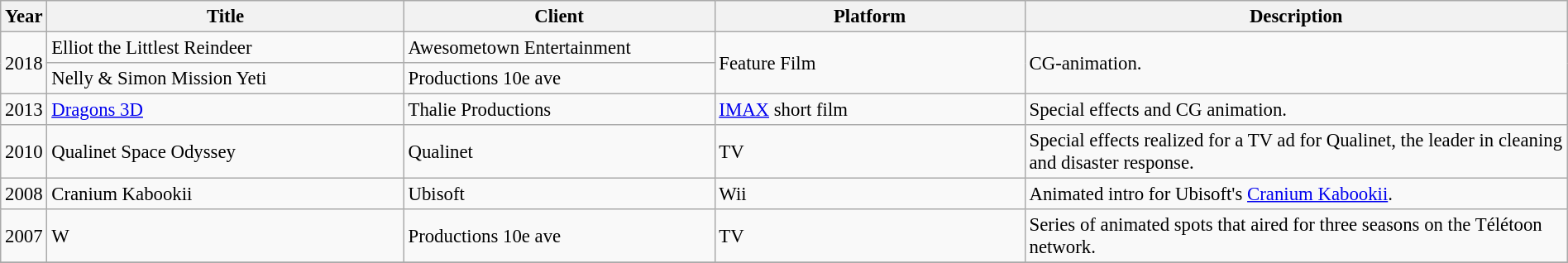<table class="sortable wikitable" style="font-size: 95%; width: 100%;">
<tr>
<th width=2%>Year</th>
<th width=23%>Title</th>
<th width=20%>Client</th>
<th width=20%>Platform</th>
<th width=35%>Description</th>
</tr>
<tr>
<td rowspan="2">2018</td>
<td>Elliot the Littlest Reindeer</td>
<td>Awesometown Entertainment</td>
<td rowspan="2">Feature Film</td>
<td rowspan="2">CG-animation.</td>
</tr>
<tr>
<td>Nelly & Simon Mission Yeti</td>
<td>Productions 10e ave</td>
</tr>
<tr>
<td>2013</td>
<td><a href='#'>Dragons 3D</a></td>
<td>Thalie Productions</td>
<td><a href='#'>IMAX</a> short film</td>
<td>Special effects and CG animation.</td>
</tr>
<tr>
<td>2010</td>
<td>Qualinet Space Odyssey</td>
<td>Qualinet</td>
<td>TV</td>
<td>Special effects realized for a TV ad for Qualinet, the leader in cleaning and disaster response.</td>
</tr>
<tr>
<td>2008</td>
<td>Cranium Kabookii</td>
<td>Ubisoft</td>
<td>Wii</td>
<td>Animated intro for Ubisoft's <a href='#'>Cranium Kabookii</a>.</td>
</tr>
<tr>
<td>2007</td>
<td>W</td>
<td>Productions 10e ave</td>
<td>TV</td>
<td>Series of animated spots that aired for three seasons on the Télétoon network.</td>
</tr>
<tr>
</tr>
</table>
